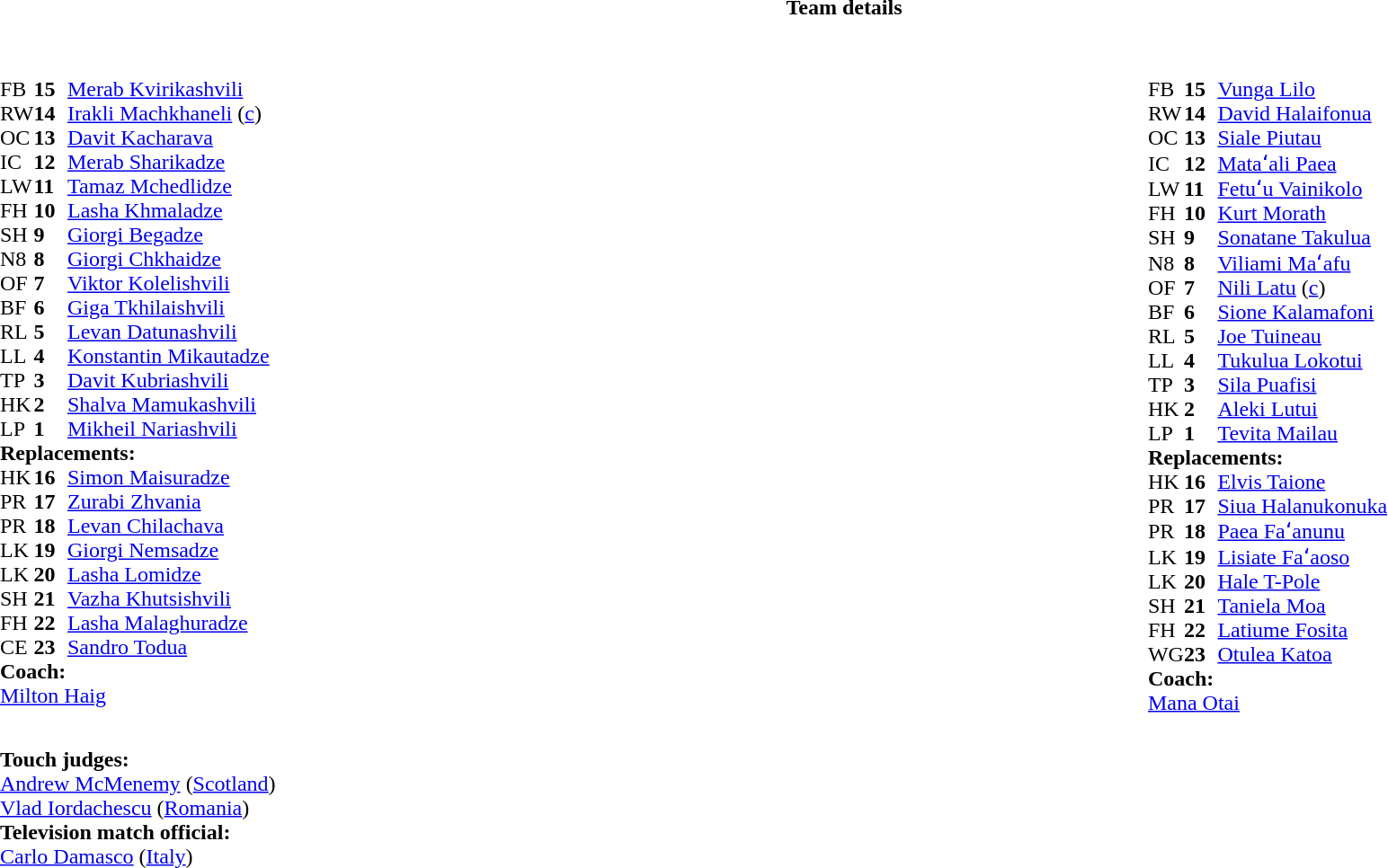<table border="0" width="100%" class="collapsible collapsed">
<tr>
<th>Team details</th>
</tr>
<tr>
<td><br><table width="100%">
<tr>
<td valign="top" width="50%"><br><table style="font-size: 100%" cellspacing="0" cellpadding="0">
<tr>
<th width="25"></th>
<th width="25"></th>
</tr>
<tr>
<td>FB</td>
<td><strong>15</strong></td>
<td><a href='#'>Merab Kvirikashvili</a></td>
</tr>
<tr>
<td>RW</td>
<td><strong>14</strong></td>
<td><a href='#'>Irakli Machkhaneli</a> (<a href='#'>c</a>)</td>
</tr>
<tr>
<td>OC</td>
<td><strong>13</strong></td>
<td><a href='#'>Davit Kacharava</a></td>
</tr>
<tr>
<td>IC</td>
<td><strong>12</strong></td>
<td><a href='#'>Merab Sharikadze</a></td>
</tr>
<tr>
<td>LW</td>
<td><strong>11</strong></td>
<td><a href='#'>Tamaz Mchedlidze</a></td>
</tr>
<tr>
<td>FH</td>
<td><strong>10</strong></td>
<td><a href='#'>Lasha Khmaladze</a></td>
<td></td>
<td></td>
</tr>
<tr>
<td>SH</td>
<td><strong>9</strong></td>
<td><a href='#'>Giorgi Begadze</a></td>
<td></td>
<td></td>
</tr>
<tr>
<td>N8</td>
<td><strong>8</strong></td>
<td><a href='#'>Giorgi Chkhaidze</a></td>
<td></td>
<td></td>
<td></td>
<td></td>
</tr>
<tr>
<td>OF</td>
<td><strong>7</strong></td>
<td><a href='#'>Viktor Kolelishvili</a></td>
<td></td>
<td colspan=2></td>
</tr>
<tr>
<td>BF</td>
<td><strong>6</strong></td>
<td><a href='#'>Giga Tkhilaishvili</a></td>
<td></td>
</tr>
<tr>
<td>RL</td>
<td><strong>5</strong></td>
<td><a href='#'>Levan Datunashvili</a></td>
</tr>
<tr>
<td>LL</td>
<td><strong>4</strong></td>
<td><a href='#'>Konstantin Mikautadze</a></td>
</tr>
<tr>
<td>TP</td>
<td><strong>3</strong></td>
<td><a href='#'>Davit Kubriashvili</a></td>
<td></td>
<td></td>
</tr>
<tr>
<td>HK</td>
<td><strong>2</strong></td>
<td><a href='#'>Shalva Mamukashvili</a></td>
<td></td>
<td></td>
</tr>
<tr>
<td>LP</td>
<td><strong>1</strong></td>
<td><a href='#'>Mikheil Nariashvili</a></td>
<td></td>
<td></td>
</tr>
<tr>
<td colspan=3><strong>Replacements:</strong></td>
</tr>
<tr>
<td>HK</td>
<td><strong>16</strong></td>
<td><a href='#'>Simon Maisuradze</a></td>
<td></td>
<td></td>
</tr>
<tr>
<td>PR</td>
<td><strong>17</strong></td>
<td><a href='#'>Zurabi Zhvania</a></td>
<td></td>
<td></td>
</tr>
<tr>
<td>PR</td>
<td><strong>18</strong></td>
<td><a href='#'>Levan Chilachava</a></td>
<td></td>
<td></td>
</tr>
<tr>
<td>LK</td>
<td><strong>19</strong></td>
<td><a href='#'>Giorgi Nemsadze</a></td>
</tr>
<tr>
<td>LK</td>
<td><strong>20</strong></td>
<td><a href='#'>Lasha Lomidze</a></td>
<td></td>
<td></td>
<td></td>
<td></td>
</tr>
<tr>
<td>SH</td>
<td><strong>21</strong></td>
<td><a href='#'>Vazha Khutsishvili</a></td>
<td></td>
<td></td>
</tr>
<tr>
<td>FH</td>
<td><strong>22</strong></td>
<td><a href='#'>Lasha Malaghuradze</a></td>
<td></td>
<td></td>
</tr>
<tr>
<td>CE</td>
<td><strong>23</strong></td>
<td><a href='#'>Sandro Todua</a></td>
</tr>
<tr>
<td colspan=3><strong>Coach:</strong></td>
</tr>
<tr>
<td colspan="4"> <a href='#'>Milton Haig</a></td>
</tr>
</table>
</td>
<td valign="top" width="50%"><br><table style="font-size: 100%" cellspacing="0" cellpadding="0" align="center">
<tr>
<th width="25"></th>
<th width="25"></th>
</tr>
<tr>
<td>FB</td>
<td><strong>15</strong></td>
<td><a href='#'>Vunga Lilo</a></td>
</tr>
<tr>
<td>RW</td>
<td><strong>14</strong></td>
<td><a href='#'>David Halaifonua</a></td>
</tr>
<tr>
<td>OC</td>
<td><strong>13</strong></td>
<td><a href='#'>Siale Piutau</a></td>
</tr>
<tr>
<td>IC</td>
<td><strong>12</strong></td>
<td><a href='#'>Mataʻali Paea</a></td>
<td></td>
<td></td>
</tr>
<tr>
<td>LW</td>
<td><strong>11</strong></td>
<td><a href='#'>Fetuʻu Vainikolo</a></td>
</tr>
<tr>
<td>FH</td>
<td><strong>10</strong></td>
<td><a href='#'>Kurt Morath</a></td>
<td></td>
<td></td>
</tr>
<tr>
<td>SH</td>
<td><strong>9</strong></td>
<td><a href='#'>Sonatane Takulua</a></td>
<td></td>
<td></td>
</tr>
<tr>
<td>N8</td>
<td><strong>8</strong></td>
<td><a href='#'>Viliami Maʻafu</a></td>
</tr>
<tr>
<td>OF</td>
<td><strong>7</strong></td>
<td><a href='#'>Nili Latu</a> (<a href='#'>c</a>)</td>
<td></td>
<td></td>
</tr>
<tr>
<td>BF</td>
<td><strong>6</strong></td>
<td><a href='#'>Sione Kalamafoni</a></td>
</tr>
<tr>
<td>RL</td>
<td><strong>5</strong></td>
<td><a href='#'>Joe Tuineau</a></td>
<td></td>
<td></td>
</tr>
<tr>
<td>LL</td>
<td><strong>4</strong></td>
<td><a href='#'>Tukulua Lokotui</a></td>
</tr>
<tr>
<td>TP</td>
<td><strong>3</strong></td>
<td><a href='#'>Sila Puafisi</a></td>
<td></td>
<td></td>
</tr>
<tr>
<td>HK</td>
<td><strong>2</strong></td>
<td><a href='#'>Aleki Lutui</a></td>
<td></td>
<td></td>
</tr>
<tr>
<td>LP</td>
<td><strong>1</strong></td>
<td><a href='#'>Tevita Mailau</a></td>
<td></td>
<td></td>
</tr>
<tr>
<td colspan=3><strong>Replacements:</strong></td>
</tr>
<tr>
<td>HK</td>
<td><strong>16</strong></td>
<td><a href='#'>Elvis Taione</a></td>
<td></td>
<td></td>
</tr>
<tr>
<td>PR</td>
<td><strong>17</strong></td>
<td><a href='#'>Siua Halanukonuka</a></td>
<td></td>
<td></td>
</tr>
<tr>
<td>PR</td>
<td><strong>18</strong></td>
<td><a href='#'>Paea Faʻanunu</a></td>
<td></td>
<td></td>
</tr>
<tr>
<td>LK</td>
<td><strong>19</strong></td>
<td><a href='#'>Lisiate Faʻaoso</a></td>
<td></td>
<td></td>
</tr>
<tr>
<td>LK</td>
<td><strong>20</strong></td>
<td><a href='#'>Hale T-Pole</a></td>
<td></td>
<td></td>
</tr>
<tr>
<td>SH</td>
<td><strong>21</strong></td>
<td><a href='#'>Taniela Moa</a></td>
<td></td>
<td></td>
</tr>
<tr>
<td>FH</td>
<td><strong>22</strong></td>
<td><a href='#'>Latiume Fosita</a></td>
<td></td>
<td></td>
</tr>
<tr>
<td>WG</td>
<td><strong>23</strong></td>
<td><a href='#'>Otulea Katoa</a></td>
<td></td>
<td></td>
</tr>
<tr>
<td colspan=3><strong>Coach:</strong></td>
</tr>
<tr>
<td colspan="4"> <a href='#'>Mana Otai</a></td>
</tr>
</table>
</td>
</tr>
</table>
<table width=100% style="font-size: 100%">
<tr>
<td><br><strong>Touch judges:</strong>
<br><a href='#'>Andrew McMenemy</a> (<a href='#'>Scotland</a>)
<br><a href='#'>Vlad Iordachescu</a> (<a href='#'>Romania</a>)
<br><strong>Television match official:</strong>
<br><a href='#'>Carlo Damasco</a> (<a href='#'>Italy</a>)</td>
</tr>
</table>
</td>
</tr>
</table>
